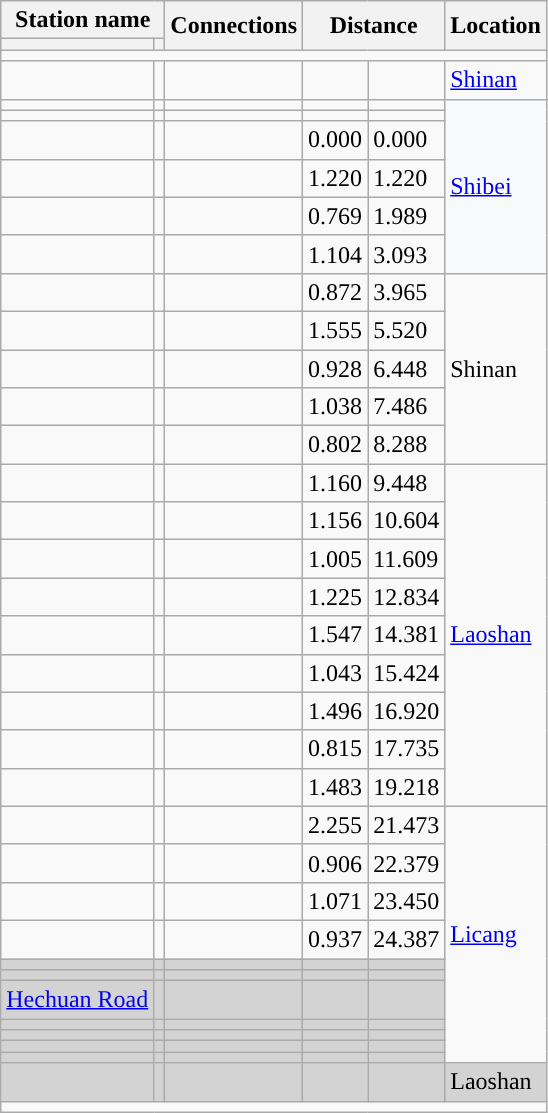<table class="wikitable">
<tr>
<th colspan=2>Station name</th>
<th rowspan=2>Connections</th>
<th colspan="2" rowspan="2">Distance<br></th>
<th rowspan=2>Location</th>
</tr>
<tr>
<th></th>
<th></th>
</tr>
<tr style="background:#">
<td colspan = "6"></td>
</tr>
<tr>
<td></td>
<td></td>
<td></td>
<td></td>
<td></td>
<td><a href='#'>Shinan</a></td>
</tr>
<tr>
<td></td>
<td></td>
<td></td>
<td></td>
<td></td>
<td bgcolor=#F8F9FA rowspan="6"><a href='#'>Shibei</a></td>
</tr>
<tr>
<td></td>
<td></td>
<td></td>
<td></td>
<td></td>
</tr>
<tr>
<td></td>
<td></td>
<td></td>
<td>0.000</td>
<td>0.000</td>
</tr>
<tr>
<td></td>
<td></td>
<td> </td>
<td>1.220</td>
<td>1.220</td>
</tr>
<tr>
<td></td>
<td></td>
<td></td>
<td>0.769</td>
<td>1.989</td>
</tr>
<tr>
<td></td>
<td></td>
<td></td>
<td>1.104</td>
<td>3.093</td>
</tr>
<tr>
<td></td>
<td></td>
<td></td>
<td>0.872</td>
<td>3.965</td>
<td rowspan="5">Shinan</td>
</tr>
<tr>
<td></td>
<td></td>
<td> </td>
<td>1.555</td>
<td>5.520</td>
</tr>
<tr>
<td></td>
<td></td>
<td></td>
<td>0.928</td>
<td>6.448</td>
</tr>
<tr>
<td></td>
<td></td>
<td></td>
<td>1.038</td>
<td>7.486</td>
</tr>
<tr>
<td></td>
<td></td>
<td></td>
<td>0.802</td>
<td>8.288</td>
</tr>
<tr>
<td></td>
<td></td>
<td></td>
<td>1.160</td>
<td>9.448</td>
<td rowspan="9"><a href='#'>Laoshan</a></td>
</tr>
<tr>
<td></td>
<td></td>
<td></td>
<td>1.156</td>
<td>10.604</td>
</tr>
<tr>
<td></td>
<td></td>
<td></td>
<td>1.005</td>
<td>11.609</td>
</tr>
<tr>
<td></td>
<td></td>
<td></td>
<td>1.225</td>
<td>12.834</td>
</tr>
<tr>
<td></td>
<td></td>
<td></td>
<td>1.547</td>
<td>14.381</td>
</tr>
<tr>
<td></td>
<td></td>
<td></td>
<td>1.043</td>
<td>15.424</td>
</tr>
<tr>
<td></td>
<td></td>
<td></td>
<td>1.496</td>
<td>16.920</td>
</tr>
<tr>
<td></td>
<td></td>
<td></td>
<td>0.815</td>
<td>17.735</td>
</tr>
<tr>
<td></td>
<td></td>
<td></td>
<td>1.483</td>
<td>19.218</td>
</tr>
<tr>
<td></td>
<td></td>
<td></td>
<td>2.255</td>
<td>21.473</td>
<td rowspan="11"><a href='#'>Licang</a></td>
</tr>
<tr>
<td></td>
<td></td>
<td></td>
<td>0.906</td>
<td>22.379</td>
</tr>
<tr>
<td></td>
<td></td>
<td></td>
<td>1.071</td>
<td>23.450</td>
</tr>
<tr>
<td></td>
<td></td>
<td></td>
<td>0.937</td>
<td>24.387</td>
</tr>
<tr bgcolor="lightgrey">
<td></td>
<td></td>
<td></td>
<td></td>
<td></td>
</tr>
<tr bgcolor="lightgrey">
<td></td>
<td></td>
<td></td>
<td></td>
<td></td>
</tr>
<tr bgcolor="lightgrey">
<td><a href='#'>Hechuan Road</a></td>
<td></td>
<td></td>
<td></td>
<td></td>
</tr>
<tr bgcolor="lightgrey">
<td></td>
<td></td>
<td></td>
<td></td>
<td></td>
</tr>
<tr bgcolor="lightgrey">
<td></td>
<td></td>
<td></td>
<td></td>
<td></td>
</tr>
<tr bgcolor="lightgrey">
<td></td>
<td></td>
<td></td>
<td></td>
<td></td>
</tr>
<tr bgcolor="lightgrey">
<td></td>
<td></td>
<td></td>
<td></td>
<td></td>
</tr>
<tr bgcolor="lightgrey">
<td></td>
<td></td>
<td></td>
<td></td>
<td></td>
<td>Laoshan</td>
</tr>
<tr style="background:#">
<td colspan = "6"></td>
</tr>
</table>
